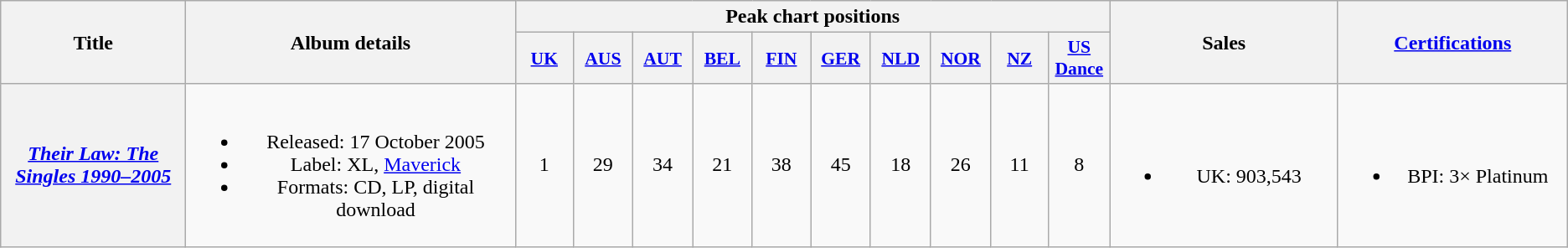<table class="wikitable plainrowheaders" style="text-align:center;">
<tr>
<th scope="col" rowspan="2" style="width:10em;">Title</th>
<th scope="col" rowspan="2" style="width:18em;">Album details</th>
<th scope="col" colspan="10">Peak chart positions</th>
<th scope="col" rowspan="2" style="width:12em;">Sales</th>
<th scope="col" rowspan="2" style="width:12em;"><a href='#'>Certifications</a></th>
</tr>
<tr>
<th scope="col" style="width:3em;font-size:90%;"><a href='#'>UK</a><br></th>
<th scope="col" style="width:3em;font-size:90%;"><a href='#'>AUS</a><br></th>
<th scope="col" style="width:3em;font-size:90%;"><a href='#'>AUT</a><br></th>
<th scope="col" style="width:3em;font-size:90%;"><a href='#'>BEL</a><br></th>
<th scope="col" style="width:3em;font-size:90%;"><a href='#'>FIN</a><br></th>
<th scope="col" style="width:3em;font-size:90%;"><a href='#'>GER</a><br></th>
<th scope="col" style="width:3em;font-size:90%;"><a href='#'>NLD</a><br></th>
<th scope="col" style="width:3em;font-size:90%;"><a href='#'>NOR</a><br></th>
<th scope="col" style="width:3em;font-size:90%;"><a href='#'>NZ</a><br></th>
<th scope="col" style="width:3em;font-size:90%;"><a href='#'>US<br>Dance</a><br></th>
</tr>
<tr>
<th scope="row"><em><a href='#'>Their Law: The Singles 1990–2005</a></em></th>
<td><br><ul><li>Released: 17 October 2005</li><li>Label: XL, <a href='#'>Maverick</a></li><li>Formats: CD, LP, digital download</li></ul></td>
<td>1</td>
<td>29</td>
<td>34</td>
<td>21</td>
<td>38</td>
<td>45</td>
<td>18</td>
<td>26</td>
<td>11</td>
<td>8</td>
<td><br><ul><li>UK: 903,543</li></ul></td>
<td><br><ul><li>BPI: 3× Platinum</li></ul></td>
</tr>
</table>
